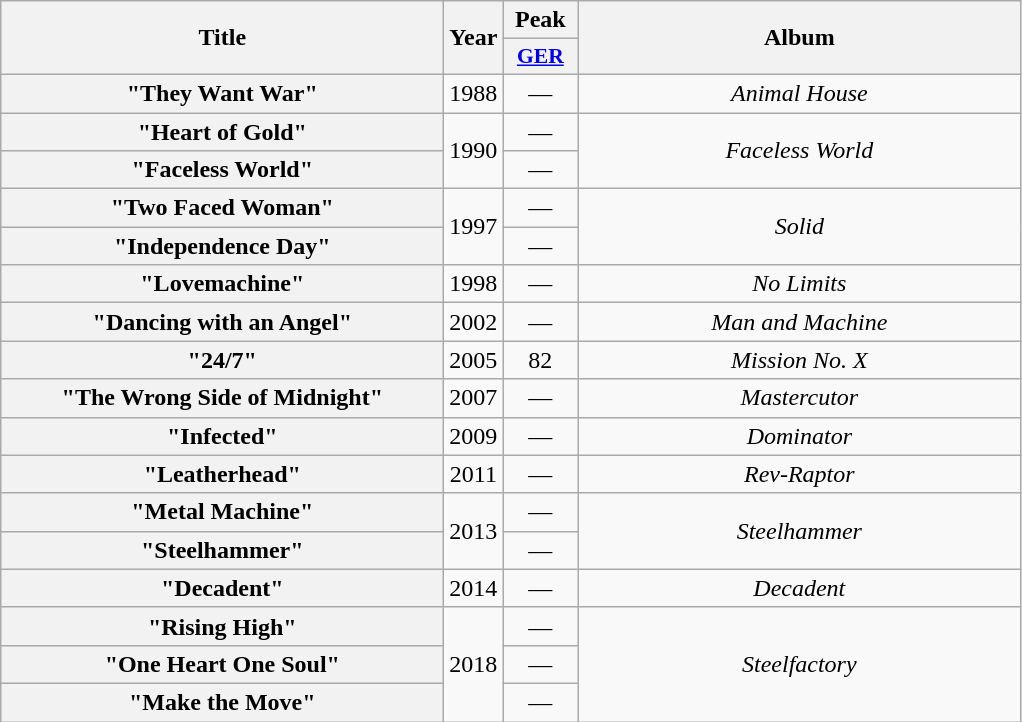<table class="wikitable plainrowheaders" style="text-align:center;">
<tr>
<th scope="col" rowspan="2" style="width:18em;">Title</th>
<th scope="col" rowspan="2">Year</th>
<th scope="col" colspan="1">Peak</th>
<th scope="col" rowspan="2" style="width:18em;">Album</th>
</tr>
<tr>
<th scope="col" style="width:3em;font-size:90%;"><a href='#'>GER</a><br></th>
</tr>
<tr>
<th scope="row">"They Want War"</th>
<td>1988</td>
<td>—</td>
<td><em>Animal House</em></td>
</tr>
<tr>
<th scope="row">"Heart of Gold"</th>
<td rowspan="2">1990</td>
<td>—</td>
<td rowspan="2"><em>Faceless World</em></td>
</tr>
<tr>
<th scope="row">"Faceless World"</th>
<td>—</td>
</tr>
<tr>
<th scope="row">"Two Faced Woman"</th>
<td rowspan="2">1997</td>
<td>—</td>
<td rowspan="2"><em>Solid</em></td>
</tr>
<tr>
<th scope="row">"Independence Day"</th>
<td>—</td>
</tr>
<tr>
<th scope="row">"Lovemachine"</th>
<td>1998</td>
<td>—</td>
<td><em>No Limits</em></td>
</tr>
<tr>
<th scope="row">"Dancing with an Angel"</th>
<td>2002</td>
<td>—</td>
<td><em>Man and Machine</em></td>
</tr>
<tr>
<th scope="row">"24/7"</th>
<td>2005</td>
<td>82</td>
<td><em>Mission No. X</em></td>
</tr>
<tr>
<th scope="row">"The Wrong Side of Midnight"</th>
<td>2007</td>
<td>—</td>
<td><em>Mastercutor</em></td>
</tr>
<tr>
<th scope="row">"Infected"</th>
<td>2009</td>
<td>—</td>
<td><em>Dominator</em></td>
</tr>
<tr>
<th scope="row">"Leatherhead"</th>
<td>2011</td>
<td>—</td>
<td><em>Rev-Raptor</em></td>
</tr>
<tr>
<th scope="row">"Metal Machine"</th>
<td rowspan="2">2013</td>
<td>—</td>
<td rowspan="2"><em>Steelhammer</em></td>
</tr>
<tr>
<th scope="row">"Steelhammer"</th>
<td>—</td>
</tr>
<tr>
<th scope="row">"Decadent"</th>
<td>2014</td>
<td>—</td>
<td><em>Decadent</em></td>
</tr>
<tr>
<th scope="row">"Rising High"</th>
<td rowspan="3">2018</td>
<td>—</td>
<td rowspan="3"><em>Steelfactory</em></td>
</tr>
<tr>
<th scope="row">"One Heart One Soul"</th>
<td>—</td>
</tr>
<tr>
<th scope="row">"Make the Move"</th>
<td>—</td>
</tr>
</table>
